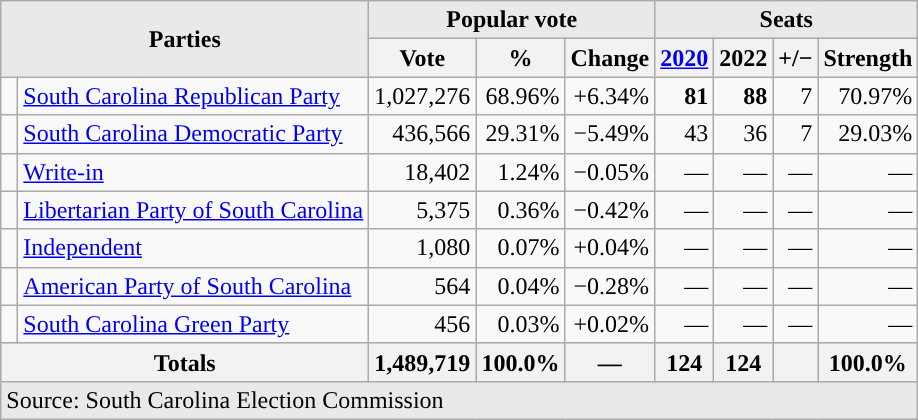<table class="wikitable">
<tr>
<th style="background:#e9e9e9; text-align:center" rowspan="2" colspan="2">Parties</th>
<th style="background:#e9e9e9; text-align:center" colspan="3">Popular vote</th>
<th style="background:#e9e9e9; text-align:center" colspan="4">Seats</th>
</tr>
<tr style="background:#e9e9e9">
<th>Vote</th>
<th>%</th>
<th>Change</th>
<th><a href='#'>2020</a></th>
<th>2022</th>
<th>+/−</th>
<th>Strength</th>
</tr>
<tr>
<td style="background-color:"> </td>
<td><a href='#'>South Carolina Republican Party</a></td>
<td align=right>1,027,276</td>
<td align=right>68.96%</td>
<td align=right>+6.34%</td>
<td align=right><strong>81</strong></td>
<td align=right><strong>88</strong></td>
<td align=right> 7</td>
<td align=right>70.97%</td>
</tr>
<tr>
<td style="background-color:"> </td>
<td><a href='#'>South Carolina Democratic Party</a></td>
<td align=right>436,566</td>
<td align=right>29.31%</td>
<td align=right>−5.49%</td>
<td align=right>43</td>
<td align=right>36</td>
<td align=right> 7</td>
<td align=right>29.03%</td>
</tr>
<tr>
<td style="background-color:"> </td>
<td><a href='#'>Write-in</a></td>
<td align="right">18,402</td>
<td align="right">1.24%</td>
<td align="right">−0.05%</td>
<td align="right">—</td>
<td align="right">—</td>
<td align="right">—</td>
<td align="right">—</td>
</tr>
<tr>
<td style="background-color:"> </td>
<td><a href='#'>Libertarian Party of South Carolina</a></td>
<td align="right">5,375</td>
<td align="right">0.36%</td>
<td align="right">−0.42%</td>
<td align="right">—</td>
<td align="right">—</td>
<td align="right">—</td>
<td align="right">—</td>
</tr>
<tr>
<td style="background-color:"> </td>
<td><a href='#'>Independent</a></td>
<td align="right">1,080</td>
<td align="right">0.07%</td>
<td align="right">+0.04%</td>
<td align="right">—</td>
<td align="right">—</td>
<td align="right">—</td>
<td align="right">—</td>
</tr>
<tr>
<td style="background-color:"> </td>
<td><a href='#'>American Party of South Carolina</a></td>
<td align="right">564</td>
<td align="right">0.04%</td>
<td align="right">−0.28%</td>
<td align="right">—</td>
<td align="right">—</td>
<td align="right">—</td>
<td align="right">—</td>
</tr>
<tr>
<td style="background-color:"> </td>
<td><a href='#'>South Carolina Green Party</a></td>
<td align="right">456</td>
<td align="right">0.03%</td>
<td align="right">+0.02%</td>
<td align="right">—</td>
<td align="right">—</td>
<td align="right">—</td>
<td align="right">—</td>
</tr>
<tr style="background:#ccc">
<th colspan="2">Totals</th>
<th>1,489,719</th>
<th>100.0%</th>
<th>—</th>
<th>124</th>
<th>124</th>
<th></th>
<th>100.0%</th>
</tr>
<tr bgcolor="E9E9E9">
<td colspan="9" align="left">Source: South Carolina Election Commission</td>
</tr>
</table>
